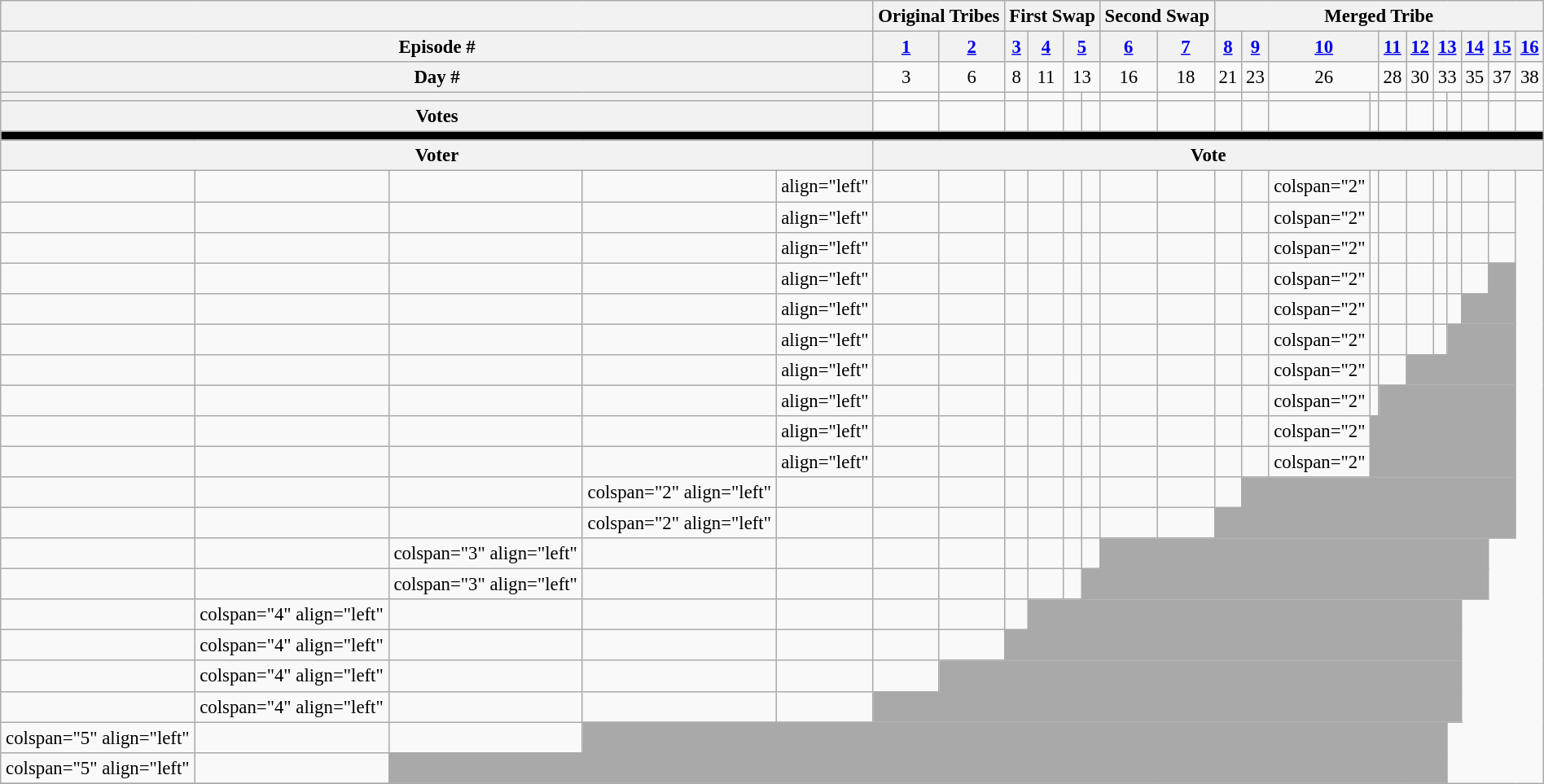<table class="wikitable" style="text-align:center; font-size:95%; width:100%">
<tr>
<th colspan="5"></th>
<th colspan="2">Original Tribes</th>
<th colspan="4">First Swap</th>
<th colspan="2">Second Swap</th>
<th colspan="11">Merged Tribe</th>
</tr>
<tr>
<th colspan="5">Episode #</th>
<th><a href='#'>1</a></th>
<th><a href='#'>2</a></th>
<th><a href='#'>3</a></th>
<th><a href='#'>4</a></th>
<th colspan="2"><a href='#'>5</a></th>
<th><a href='#'>6</a></th>
<th><a href='#'>7</a></th>
<th><a href='#'>8</a></th>
<th><a href='#'>9</a></th>
<th colspan="2"><a href='#'>10</a></th>
<th><a href='#'>11</a></th>
<th><a href='#'>12</a></th>
<th colspan="2"><a href='#'>13</a></th>
<th><a href='#'>14</a></th>
<th><a href='#'>15</a></th>
<th><a href='#'>16</a></th>
</tr>
<tr>
<th colspan="5">Day #</th>
<td>3</td>
<td>6</td>
<td>8</td>
<td>11</td>
<td colspan="2">13</td>
<td>16</td>
<td>18</td>
<td>21</td>
<td>23</td>
<td colspan="2">26</td>
<td>28</td>
<td>30</td>
<td colspan="2">33</td>
<td>35</td>
<td>37</td>
<td>38</td>
</tr>
<tr>
<th colspan="5"></th>
<td></td>
<td></td>
<td></td>
<td></td>
<td></td>
<td></td>
<td></td>
<td></td>
<td></td>
<td></td>
<td></td>
<td></td>
<td></td>
<td></td>
<td></td>
<td></td>
<td></td>
<td></td>
<td></td>
</tr>
<tr>
<th colspan="5">Votes</th>
<td></td>
<td></td>
<td></td>
<td></td>
<td></td>
<td></td>
<td></td>
<td></td>
<td></td>
<td></td>
<td></td>
<td></td>
<td></td>
<td></td>
<td></td>
<td></td>
<td></td>
<td></td>
<td></td>
</tr>
<tr>
<td bgcolor=#000000 colspan="24"></td>
</tr>
<tr>
<th colspan="5">Voter</th>
<th colspan="19">Vote</th>
</tr>
<tr>
<td></td>
<td></td>
<td></td>
<td></td>
<td>align="left" </td>
<td></td>
<td></td>
<td></td>
<td></td>
<td></td>
<td></td>
<td></td>
<td></td>
<td></td>
<td></td>
<td>colspan="2" </td>
<td></td>
<td></td>
<td></td>
<td></td>
<td></td>
<td></td>
<td></td>
</tr>
<tr>
<td></td>
<td></td>
<td></td>
<td></td>
<td>align="left" </td>
<td></td>
<td></td>
<td></td>
<td></td>
<td></td>
<td></td>
<td></td>
<td></td>
<td></td>
<td></td>
<td>colspan="2" </td>
<td></td>
<td></td>
<td></td>
<td></td>
<td></td>
<td></td>
<td></td>
</tr>
<tr>
<td></td>
<td></td>
<td></td>
<td></td>
<td>align="left" </td>
<td></td>
<td></td>
<td></td>
<td></td>
<td></td>
<td></td>
<td></td>
<td></td>
<td></td>
<td></td>
<td>colspan="2" </td>
<td></td>
<td></td>
<td></td>
<td></td>
<td></td>
<td></td>
<td></td>
</tr>
<tr>
<td></td>
<td></td>
<td></td>
<td></td>
<td>align="left" </td>
<td></td>
<td></td>
<td></td>
<td></td>
<td></td>
<td></td>
<td></td>
<td></td>
<td></td>
<td></td>
<td>colspan="2" </td>
<td></td>
<td></td>
<td></td>
<td></td>
<td></td>
<td></td>
<td colspan="1" style="background:darkgrey;"></td>
</tr>
<tr>
<td></td>
<td></td>
<td></td>
<td></td>
<td>align="left" </td>
<td></td>
<td></td>
<td></td>
<td></td>
<td></td>
<td></td>
<td></td>
<td></td>
<td></td>
<td></td>
<td>colspan="2" </td>
<td></td>
<td></td>
<td></td>
<td></td>
<td></td>
<td colspan="2" style="background:darkgrey;"></td>
</tr>
<tr>
<td></td>
<td></td>
<td></td>
<td></td>
<td>align="left" </td>
<td></td>
<td></td>
<td></td>
<td></td>
<td></td>
<td></td>
<td></td>
<td></td>
<td></td>
<td></td>
<td>colspan="2" </td>
<td></td>
<td></td>
<td></td>
<td></td>
<td colspan="3" style="background:darkgrey;"></td>
</tr>
<tr>
<td></td>
<td></td>
<td></td>
<td></td>
<td>align="left" </td>
<td></td>
<td></td>
<td></td>
<td></td>
<td></td>
<td></td>
<td></td>
<td></td>
<td></td>
<td></td>
<td>colspan="2" </td>
<td></td>
<td></td>
<td colspan="5" style="background:darkgrey;"></td>
</tr>
<tr>
<td></td>
<td></td>
<td></td>
<td></td>
<td>align="left" </td>
<td></td>
<td></td>
<td></td>
<td></td>
<td></td>
<td></td>
<td></td>
<td></td>
<td></td>
<td></td>
<td>colspan="2" </td>
<td></td>
<td colspan="6" style="background:darkgrey;"></td>
</tr>
<tr>
<td></td>
<td></td>
<td></td>
<td></td>
<td>align="left" </td>
<td></td>
<td></td>
<td></td>
<td></td>
<td></td>
<td></td>
<td></td>
<td></td>
<td></td>
<td></td>
<td>colspan="2" </td>
<td colspan="7" style="background:darkgrey;"></td>
</tr>
<tr>
<td></td>
<td></td>
<td></td>
<td></td>
<td>align="left" </td>
<td></td>
<td></td>
<td></td>
<td></td>
<td></td>
<td></td>
<td></td>
<td></td>
<td></td>
<td></td>
<td>colspan="2" </td>
<td colspan="7" style="background:darkgrey;"></td>
</tr>
<tr>
<td></td>
<td></td>
<td></td>
<td>colspan="2" align="left" </td>
<td></td>
<td></td>
<td></td>
<td></td>
<td></td>
<td></td>
<td></td>
<td></td>
<td></td>
<td></td>
<td colspan="9" style="background:darkgrey;"></td>
</tr>
<tr>
<td></td>
<td></td>
<td></td>
<td>colspan="2" align="left" </td>
<td></td>
<td></td>
<td></td>
<td></td>
<td></td>
<td></td>
<td></td>
<td></td>
<td></td>
<td colspan="10" style="background:darkgrey;"></td>
</tr>
<tr>
<td></td>
<td></td>
<td>colspan="3" align="left" </td>
<td></td>
<td></td>
<td></td>
<td></td>
<td></td>
<td></td>
<td></td>
<td></td>
<td colspan="11" style="background:darkgrey;"></td>
</tr>
<tr>
<td></td>
<td></td>
<td>colspan="3" align="left" </td>
<td></td>
<td></td>
<td></td>
<td></td>
<td></td>
<td></td>
<td></td>
<td colspan="12" style="background:darkgrey;"></td>
</tr>
<tr>
<td></td>
<td>colspan="4" align="left" </td>
<td></td>
<td></td>
<td></td>
<td></td>
<td></td>
<td></td>
<td colspan="13" style="background:darkgrey;"></td>
</tr>
<tr>
<td></td>
<td>colspan="4" align="left" </td>
<td></td>
<td></td>
<td></td>
<td></td>
<td></td>
<td colspan="14" style="background:darkgrey;"></td>
</tr>
<tr>
<td></td>
<td>colspan="4" align="left" </td>
<td></td>
<td></td>
<td></td>
<td></td>
<td colspan="15" style="background:darkgrey;"></td>
</tr>
<tr>
<td></td>
<td>colspan="4" align="left" </td>
<td></td>
<td></td>
<td></td>
<td colspan="16" style="background:darkgrey;"></td>
</tr>
<tr>
<td>colspan="5" align="left" </td>
<td></td>
<td></td>
<td colspan="17" style="background:darkgrey;"></td>
</tr>
<tr>
<td>colspan="5" align="left" </td>
<td></td>
<td colspan="18" style="background:darkgrey;"></td>
</tr>
<tr>
</tr>
</table>
